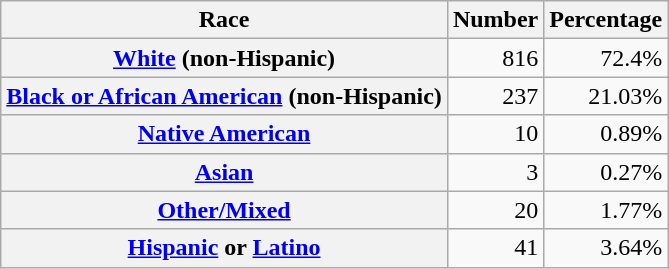<table class="wikitable" style="text-align:right">
<tr>
<th scope="col">Race</th>
<th scope="col">Number</th>
<th scope="col">Percentage</th>
</tr>
<tr>
<th scope="row"><a href='#'>White</a> (non-Hispanic)</th>
<td>816</td>
<td>72.4%</td>
</tr>
<tr>
<th scope="row"><a href='#'>Black or African American</a> (non-Hispanic)</th>
<td>237</td>
<td>21.03%</td>
</tr>
<tr>
<th scope="row"><a href='#'>Native American</a></th>
<td>10</td>
<td>0.89%</td>
</tr>
<tr>
<th scope="row"><a href='#'>Asian</a></th>
<td>3</td>
<td>0.27%</td>
</tr>
<tr>
<th scope="row"><a href='#'>Other/Mixed</a></th>
<td>20</td>
<td>1.77%</td>
</tr>
<tr>
<th scope="row"><a href='#'>Hispanic</a> or <a href='#'>Latino</a></th>
<td>41</td>
<td>3.64%</td>
</tr>
</table>
